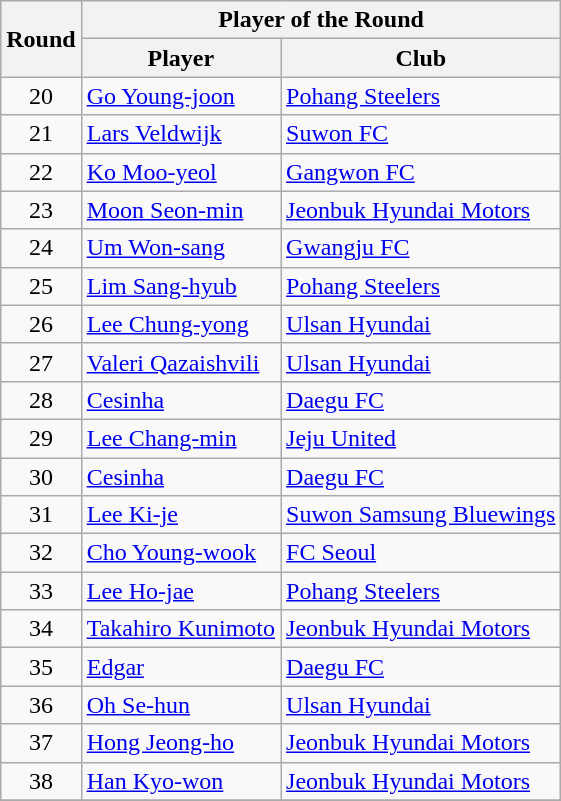<table class="wikitable">
<tr>
<th rowspan="2">Round</th>
<th colspan="2">Player of the Round</th>
</tr>
<tr>
<th>Player</th>
<th>Club</th>
</tr>
<tr>
<td align=center>20</td>
<td> <a href='#'>Go Young-joon</a></td>
<td><a href='#'>Pohang Steelers</a></td>
</tr>
<tr>
<td align=center>21</td>
<td> <a href='#'>Lars Veldwijk</a></td>
<td><a href='#'>Suwon FC</a></td>
</tr>
<tr>
<td align=center>22</td>
<td> <a href='#'>Ko Moo-yeol</a></td>
<td><a href='#'>Gangwon FC</a></td>
</tr>
<tr>
<td align=center>23</td>
<td> <a href='#'>Moon Seon-min</a></td>
<td><a href='#'>Jeonbuk Hyundai Motors</a></td>
</tr>
<tr>
<td align=center>24</td>
<td> <a href='#'>Um Won-sang</a></td>
<td><a href='#'>Gwangju FC</a></td>
</tr>
<tr>
<td align=center>25</td>
<td> <a href='#'>Lim Sang-hyub</a></td>
<td><a href='#'>Pohang Steelers</a></td>
</tr>
<tr>
<td align=center>26</td>
<td> <a href='#'>Lee Chung-yong</a></td>
<td><a href='#'>Ulsan Hyundai</a></td>
</tr>
<tr>
<td align=center>27</td>
<td> <a href='#'>Valeri Qazaishvili</a></td>
<td><a href='#'>Ulsan Hyundai</a></td>
</tr>
<tr>
<td align=center>28</td>
<td> <a href='#'>Cesinha</a></td>
<td><a href='#'>Daegu FC</a></td>
</tr>
<tr>
<td align=center>29</td>
<td> <a href='#'>Lee Chang-min</a></td>
<td><a href='#'>Jeju United</a></td>
</tr>
<tr>
<td align=center>30</td>
<td> <a href='#'>Cesinha</a></td>
<td><a href='#'>Daegu FC</a></td>
</tr>
<tr>
<td align=center>31</td>
<td> <a href='#'>Lee Ki-je</a></td>
<td><a href='#'>Suwon Samsung Bluewings</a></td>
</tr>
<tr>
<td align=center>32</td>
<td> <a href='#'>Cho Young-wook</a></td>
<td><a href='#'>FC Seoul</a></td>
</tr>
<tr>
<td align=center>33</td>
<td> <a href='#'>Lee Ho-jae</a></td>
<td><a href='#'>Pohang Steelers</a></td>
</tr>
<tr>
<td align=center>34</td>
<td> <a href='#'>Takahiro Kunimoto</a></td>
<td><a href='#'>Jeonbuk Hyundai Motors</a></td>
</tr>
<tr>
<td align=center>35</td>
<td> <a href='#'>Edgar</a></td>
<td><a href='#'>Daegu FC</a></td>
</tr>
<tr>
<td align=center>36</td>
<td> <a href='#'>Oh Se-hun</a></td>
<td><a href='#'>Ulsan Hyundai</a></td>
</tr>
<tr>
<td align=center>37</td>
<td> <a href='#'>Hong Jeong-ho</a></td>
<td><a href='#'>Jeonbuk Hyundai Motors</a></td>
</tr>
<tr>
<td align=center>38</td>
<td> <a href='#'>Han Kyo-won</a></td>
<td><a href='#'>Jeonbuk Hyundai Motors</a></td>
</tr>
<tr>
</tr>
</table>
